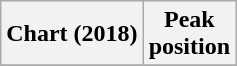<table class="wikitable plainrowheaders" style="text-align:center">
<tr>
<th scope="col">Chart (2018)</th>
<th scope="col">Peak<br>position</th>
</tr>
<tr>
</tr>
</table>
